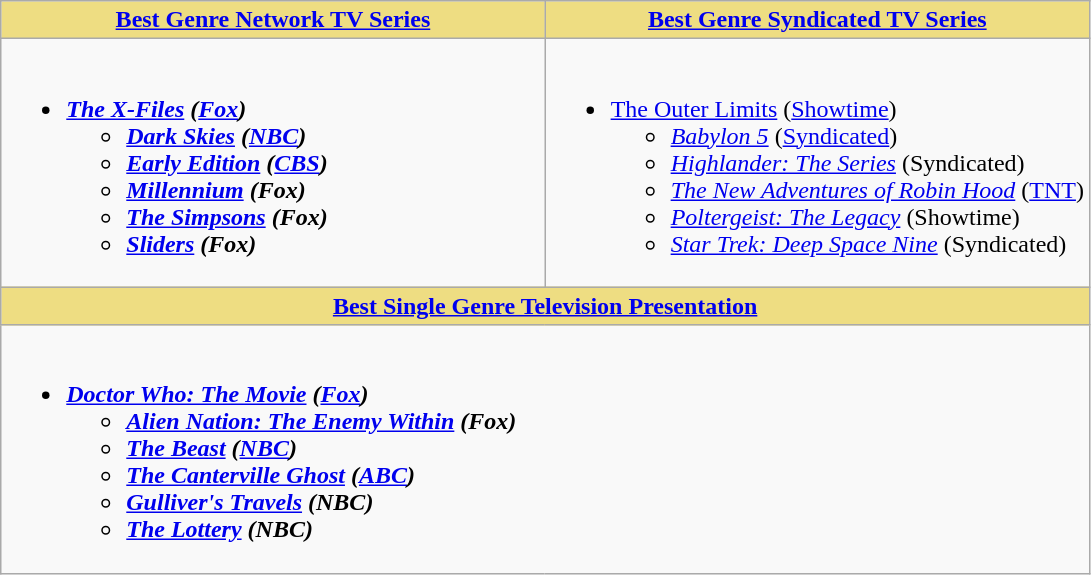<table class=wikitable>
<tr>
<th style="background:#EEDD82; width:50%"><a href='#'>Best Genre Network TV Series</a></th>
<th style="background:#EEDD82; width:50%"><a href='#'>Best Genre Syndicated TV Series</a></th>
</tr>
<tr>
<td valign="top"><br><ul><li><strong><em><a href='#'>The X-Files</a><em> (<a href='#'>Fox</a>)<strong><ul><li></em><a href='#'>Dark Skies</a><em> (<a href='#'>NBC</a>)</li><li></em><a href='#'>Early Edition</a><em> (<a href='#'>CBS</a>)</li><li></em><a href='#'>Millennium</a><em> (Fox)</li><li></em><a href='#'>The Simpsons</a><em> (Fox)</li><li></em><a href='#'>Sliders</a><em> (Fox)</li></ul></li></ul></td>
<td valign="top"><br><ul><li></em></strong><a href='#'>The Outer Limits</a></em> (<a href='#'>Showtime</a>)</strong><ul><li><em><a href='#'>Babylon 5</a></em> (<a href='#'>Syndicated</a>)</li><li><em><a href='#'>Highlander: The Series</a></em> (Syndicated)</li><li><em><a href='#'>The New Adventures of Robin Hood</a></em> (<a href='#'>TNT</a>)</li><li><em><a href='#'>Poltergeist: The Legacy</a></em> (Showtime)</li><li><em><a href='#'>Star Trek: Deep Space Nine</a></em> (Syndicated)</li></ul></li></ul></td>
</tr>
<tr>
<th colspan="2" style="background:#EEDD82; width:50%"><a href='#'>Best Single Genre Television Presentation</a></th>
</tr>
<tr>
<td colspan="2" valign="top"><br><ul><li><strong><em><a href='#'>Doctor Who: The Movie</a><em> (<a href='#'>Fox</a>)<strong><ul><li></em><a href='#'>Alien Nation: The Enemy Within</a><em> (Fox)</li><li></em><a href='#'>The Beast</a><em> (<a href='#'>NBC</a>)</li><li></em><a href='#'>The Canterville Ghost</a><em> (<a href='#'>ABC</a>)</li><li></em><a href='#'>Gulliver's Travels</a><em> (NBC)</li><li></em><a href='#'>The Lottery</a><em> (NBC)</li></ul></li></ul></td>
</tr>
</table>
